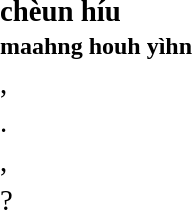<table style="margin:auto; font-size:larger; text-align:left;">
<tr>
<th width=200><br><small></small></th>
<th>chèun híu<br><small>maahng houh yìhn</small></th>
</tr>
<tr>
<td></td>
<td>,</td>
</tr>
<tr>
<td></td>
<td>.</td>
</tr>
<tr>
<td></td>
<td>,</td>
</tr>
<tr>
<td></td>
<td>?</td>
</tr>
</table>
